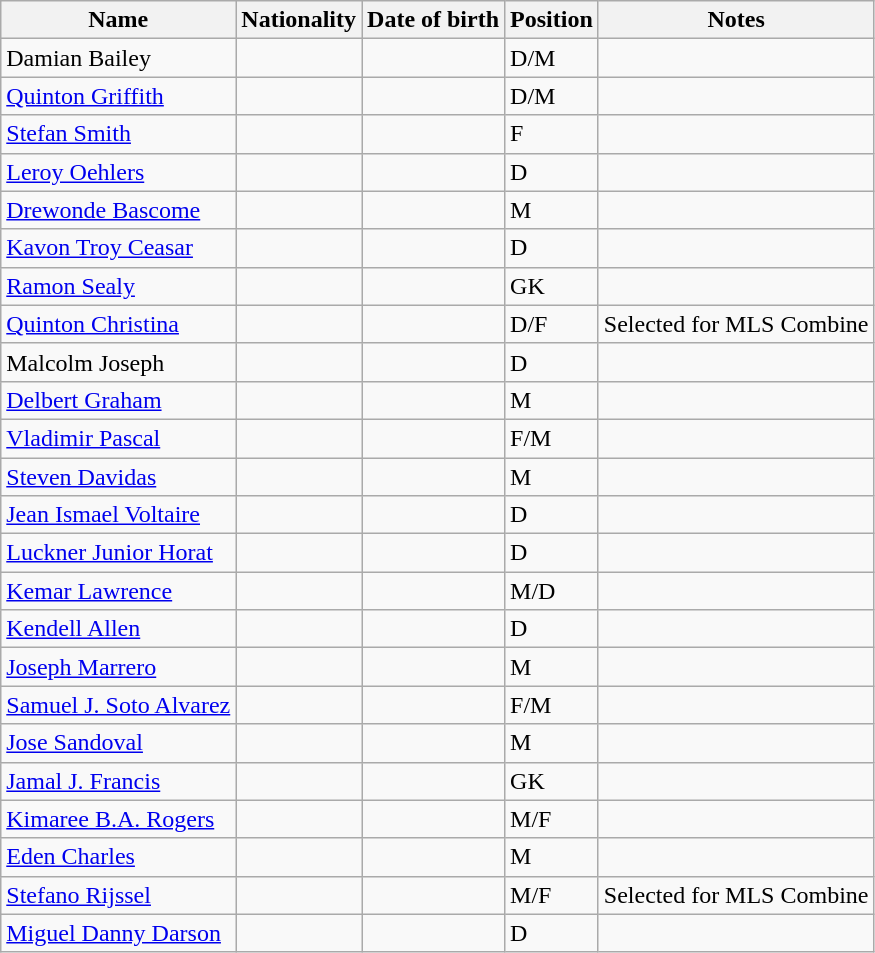<table class="wikitable">
<tr>
<th>Name</th>
<th>Nationality</th>
<th>Date of birth</th>
<th>Position</th>
<th>Notes</th>
</tr>
<tr>
<td>Damian Bailey</td>
<td></td>
<td></td>
<td>D/M</td>
<td></td>
</tr>
<tr>
<td><a href='#'>Quinton Griffith</a></td>
<td></td>
<td></td>
<td>D/M</td>
<td></td>
</tr>
<tr>
<td><a href='#'>Stefan Smith</a></td>
<td></td>
<td></td>
<td>F</td>
<td></td>
</tr>
<tr>
<td><a href='#'>Leroy Oehlers</a></td>
<td></td>
<td></td>
<td>D</td>
<td></td>
</tr>
<tr>
<td><a href='#'>Drewonde Bascome</a></td>
<td></td>
<td></td>
<td>M</td>
<td></td>
</tr>
<tr>
<td><a href='#'>Kavon Troy Ceasar</a></td>
<td></td>
<td></td>
<td>D</td>
<td></td>
</tr>
<tr>
<td><a href='#'>Ramon Sealy</a></td>
<td></td>
<td></td>
<td>GK</td>
<td></td>
</tr>
<tr>
<td><a href='#'>Quinton Christina</a></td>
<td></td>
<td></td>
<td>D/F</td>
<td>Selected for MLS Combine</td>
</tr>
<tr>
<td>Malcolm Joseph</td>
<td></td>
<td></td>
<td>D</td>
<td></td>
</tr>
<tr>
<td><a href='#'>Delbert Graham</a></td>
<td></td>
<td></td>
<td>M</td>
<td></td>
</tr>
<tr>
<td><a href='#'>Vladimir Pascal</a></td>
<td></td>
<td></td>
<td>F/M</td>
<td></td>
</tr>
<tr>
<td><a href='#'>Steven Davidas</a></td>
<td></td>
<td></td>
<td>M</td>
<td></td>
</tr>
<tr>
<td><a href='#'>Jean Ismael Voltaire</a></td>
<td></td>
<td></td>
<td>D</td>
<td></td>
</tr>
<tr>
<td><a href='#'>Luckner Junior Horat</a></td>
<td></td>
<td></td>
<td>D</td>
<td></td>
</tr>
<tr>
<td><a href='#'>Kemar Lawrence</a></td>
<td></td>
<td></td>
<td>M/D</td>
<td></td>
</tr>
<tr>
<td><a href='#'>Kendell Allen</a></td>
<td></td>
<td></td>
<td>D</td>
<td></td>
</tr>
<tr>
<td><a href='#'>Joseph Marrero</a></td>
<td></td>
<td></td>
<td>M</td>
<td></td>
</tr>
<tr>
<td><a href='#'>Samuel J. Soto Alvarez</a></td>
<td></td>
<td></td>
<td>F/M</td>
<td></td>
</tr>
<tr>
<td><a href='#'>Jose Sandoval</a></td>
<td></td>
<td></td>
<td>M</td>
<td></td>
</tr>
<tr>
<td><a href='#'>Jamal J. Francis</a></td>
<td></td>
<td></td>
<td>GK</td>
<td></td>
</tr>
<tr>
<td><a href='#'>Kimaree B.A. Rogers</a></td>
<td></td>
<td></td>
<td>M/F</td>
<td></td>
</tr>
<tr>
<td><a href='#'>Eden Charles</a></td>
<td></td>
<td></td>
<td>M</td>
<td></td>
</tr>
<tr>
<td><a href='#'>Stefano Rijssel</a></td>
<td></td>
<td></td>
<td>M/F</td>
<td>Selected for MLS Combine</td>
</tr>
<tr>
<td><a href='#'>Miguel Danny Darson</a></td>
<td></td>
<td></td>
<td>D</td>
<td></td>
</tr>
</table>
